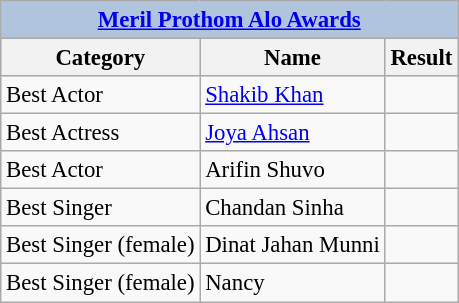<table class="wikitable" style="font-size:95%;" ;>
<tr style="background:#ccc; text-align:center;">
<th colspan="6" style="background: LightSteelBlue;"><a href='#'>Meril Prothom Alo Awards</a></th>
</tr>
<tr style="background:#ccc; text-align:center;">
<th>Category</th>
<th>Name</th>
<th>Result</th>
</tr>
<tr>
<td>Best Actor</td>
<td><a href='#'>Shakib Khan</a></td>
<td></td>
</tr>
<tr>
<td>Best Actress</td>
<td><a href='#'>Joya Ahsan</a></td>
<td></td>
</tr>
<tr>
<td>Best Actor</td>
<td>Arifin Shuvo</td>
<td></td>
</tr>
<tr>
<td>Best Singer</td>
<td>Chandan Sinha</td>
<td></td>
</tr>
<tr>
<td>Best Singer (female)</td>
<td>Dinat Jahan Munni</td>
<td></td>
</tr>
<tr>
<td>Best Singer (female)</td>
<td>Nancy</td>
<td></td>
</tr>
</table>
